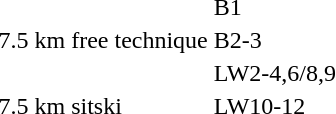<table>
<tr>
<td rowspan="3">7.5 km free technique</td>
<td>B1<br></td>
<td></td>
<td></td>
<td></td>
</tr>
<tr>
<td>B2-3<br></td>
<td></td>
<td></td>
<td></td>
</tr>
<tr>
<td>LW2-4,6/8,9<br></td>
<td></td>
<td></td>
<td></td>
</tr>
<tr>
<td>7.5 km sitski</td>
<td>LW10-12<br></td>
<td></td>
<td></td>
<td></td>
</tr>
</table>
